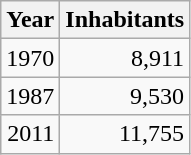<table cellspacing="0" cellpadding="0">
<tr>
<td valign="top"><br><table class="wikitable sortable zebra hintergrundfarbe5">
<tr>
<th>Year</th>
<th>Inhabitants</th>
</tr>
<tr align="right">
<td>1970</td>
<td>8,911</td>
</tr>
<tr align="right">
<td>1987</td>
<td>9,530</td>
</tr>
<tr align="right">
<td>2011</td>
<td>11,755</td>
</tr>
</table>
</td>
</tr>
</table>
